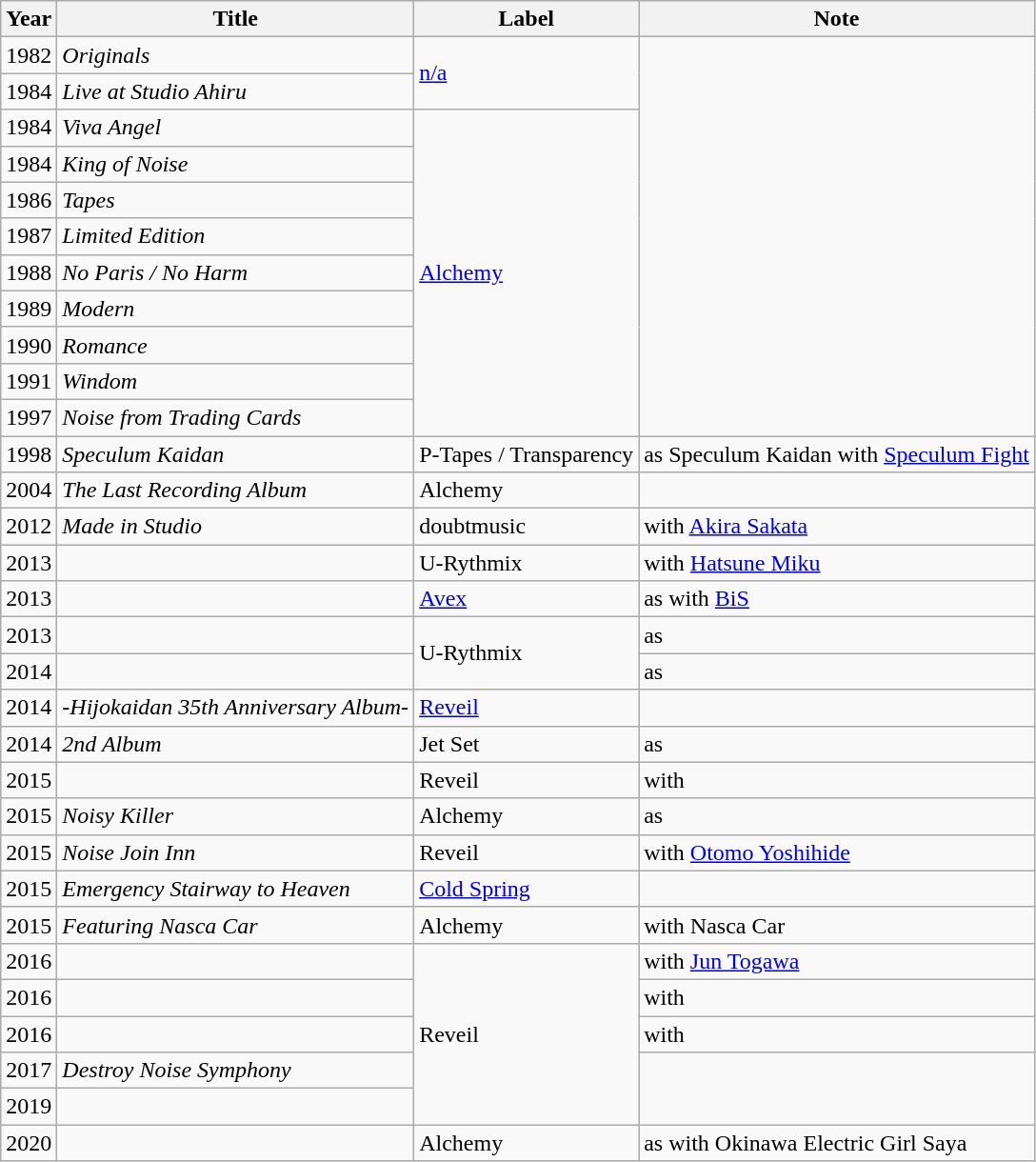<table class="wikitable">
<tr>
<th>Year</th>
<th>Title</th>
<th>Label</th>
<th>Note</th>
</tr>
<tr>
<td>1982</td>
<td><em>Originals</em></td>
<td rowspan=2><a href='#'>n/a</a></td>
</tr>
<tr>
<td>1984</td>
<td><em>Live at Studio Ahiru</em></td>
</tr>
<tr>
<td>1984</td>
<td><em>Viva Angel</em></td>
<td rowspan=9><a href='#'>Alchemy</a></td>
</tr>
<tr>
<td>1984</td>
<td><em>King of Noise</em></td>
</tr>
<tr>
<td>1986</td>
<td><em>Tapes</em></td>
</tr>
<tr>
<td>1987</td>
<td><em>Limited Edition</em></td>
</tr>
<tr>
<td>1988</td>
<td><em>No Paris / No Harm</em></td>
</tr>
<tr>
<td>1989</td>
<td><em>Modern</em></td>
</tr>
<tr>
<td>1990</td>
<td><em>Romance</em></td>
</tr>
<tr>
<td>1991</td>
<td><em>Windom</em></td>
</tr>
<tr>
<td>1997</td>
<td><em>Noise from Trading Cards</em></td>
</tr>
<tr>
<td>1998</td>
<td><em>Speculum Kaidan</em></td>
<td>P-Tapes / Transparency</td>
<td>as Speculum Kaidan with <a href='#'>Speculum Fight</a></td>
</tr>
<tr>
<td>2004</td>
<td><em>The Last Recording Album</em></td>
<td>Alchemy</td>
</tr>
<tr>
<td>2012</td>
<td><em>Made in Studio</em></td>
<td>doubtmusic</td>
<td>with <a href='#'>Akira Sakata</a></td>
</tr>
<tr>
<td>2013</td>
<td></td>
<td>U-Rythmix</td>
<td>with <a href='#'>Hatsune Miku</a></td>
</tr>
<tr>
<td>2013</td>
<td></td>
<td><a href='#'>Avex</a></td>
<td>as  with <a href='#'>BiS</a></td>
</tr>
<tr>
<td>2013</td>
<td></td>
<td rowspan=2>U-Rythmix</td>
<td>as </td>
</tr>
<tr>
<td>2014</td>
<td></td>
<td>as </td>
</tr>
<tr>
<td>2014</td>
<td> <em>-Hijokaidan 35th Anniversary Album-</em></td>
<td><a href='#'>Reveil</a></td>
</tr>
<tr>
<td>2014</td>
<td><em>2nd Album</em></td>
<td>Jet Set</td>
<td>as </td>
</tr>
<tr>
<td>2015</td>
<td></td>
<td>Reveil</td>
<td>with </td>
</tr>
<tr>
<td>2015</td>
<td><em>Noisy Killer</em></td>
<td>Alchemy</td>
<td>as </td>
</tr>
<tr>
<td>2015</td>
<td><em>Noise Join Inn</em></td>
<td>Reveil</td>
<td>with <a href='#'>Otomo Yoshihide</a></td>
</tr>
<tr>
<td>2015</td>
<td><em>Emergency Stairway to Heaven</em></td>
<td><a href='#'>Cold Spring</a></td>
</tr>
<tr>
<td>2015</td>
<td><em>Featuring Nasca Car</em></td>
<td>Alchemy</td>
<td>with Nasca Car</td>
</tr>
<tr>
<td>2016</td>
<td></td>
<td rowspan=5>Reveil</td>
<td>with <a href='#'>Jun Togawa</a></td>
</tr>
<tr>
<td>2016</td>
<td></td>
<td>with </td>
</tr>
<tr>
<td>2016</td>
<td></td>
<td>with </td>
</tr>
<tr>
<td>2017</td>
<td><em>Destroy Noise Symphony</em></td>
</tr>
<tr>
<td>2019</td>
<td></td>
</tr>
<tr>
<td>2020</td>
<td></td>
<td>Alchemy</td>
<td>as  with Okinawa Electric Girl Saya</td>
</tr>
</table>
